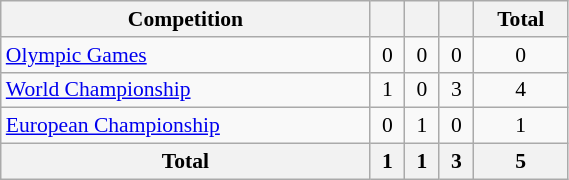<table class="wikitable" style="width:30%; font-size:90%; text-align:center;">
<tr>
<th>Competition</th>
<th></th>
<th></th>
<th></th>
<th>Total</th>
</tr>
<tr>
<td align=left><a href='#'>Olympic Games</a></td>
<td>0</td>
<td>0</td>
<td>0</td>
<td>0</td>
</tr>
<tr>
<td align=left><a href='#'>World Championship</a></td>
<td>1</td>
<td>0</td>
<td>3</td>
<td>4</td>
</tr>
<tr>
<td align=left><a href='#'>European Championship</a></td>
<td>0</td>
<td>1</td>
<td>0</td>
<td>1</td>
</tr>
<tr>
<th>Total</th>
<th>1</th>
<th>1</th>
<th>3</th>
<th>5</th>
</tr>
</table>
